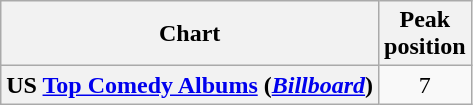<table class="wikitable plainrowheaders">
<tr>
<th>Chart</th>
<th>Peak<br>position</th>
</tr>
<tr>
<th scope="row">US <a href='#'>Top Comedy Albums</a> (<em><a href='#'>Billboard</a></em>)</th>
<td align="center">7</td>
</tr>
</table>
